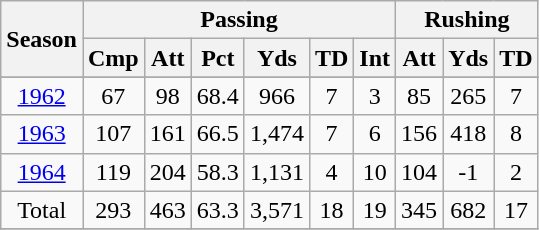<table class=wikitable style="text-align:center">
<tr>
<th rowspan="2">Season</th>
<th colspan="6">Passing</th>
<th colspan="4">Rushing</th>
</tr>
<tr>
<th>Cmp</th>
<th>Att</th>
<th>Pct</th>
<th>Yds</th>
<th>TD</th>
<th>Int</th>
<th>Att</th>
<th>Yds</th>
<th>TD</th>
</tr>
<tr>
</tr>
<tr>
<td><a href='#'>1962</a></td>
<td>67</td>
<td>98</td>
<td>68.4</td>
<td>966</td>
<td>7</td>
<td>3</td>
<td>85</td>
<td>265</td>
<td>7</td>
</tr>
<tr>
<td><a href='#'>1963</a></td>
<td>107</td>
<td>161</td>
<td>66.5</td>
<td>1,474</td>
<td>7</td>
<td>6</td>
<td>156</td>
<td>418</td>
<td>8</td>
</tr>
<tr>
<td><a href='#'>1964</a></td>
<td>119</td>
<td>204</td>
<td>58.3</td>
<td>1,131</td>
<td>4</td>
<td>10</td>
<td>104</td>
<td>-1</td>
<td>2</td>
</tr>
<tr>
<td>Total</td>
<td>293</td>
<td>463</td>
<td>63.3</td>
<td>3,571</td>
<td>18</td>
<td>19</td>
<td>345</td>
<td>682</td>
<td>17</td>
</tr>
<tr>
</tr>
</table>
